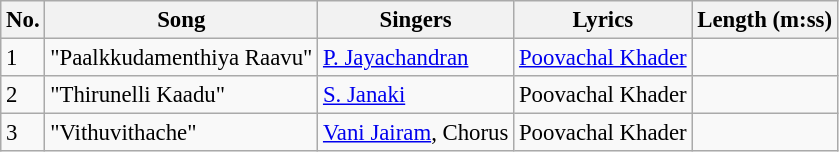<table class="wikitable" style="font-size:95%;">
<tr>
<th>No.</th>
<th>Song</th>
<th>Singers</th>
<th>Lyrics</th>
<th>Length (m:ss)</th>
</tr>
<tr>
<td>1</td>
<td>"Paalkkudamenthiya Raavu"</td>
<td><a href='#'>P. Jayachandran</a></td>
<td><a href='#'>Poovachal Khader</a></td>
<td></td>
</tr>
<tr>
<td>2</td>
<td>"Thirunelli Kaadu"</td>
<td><a href='#'>S. Janaki</a></td>
<td>Poovachal Khader</td>
<td></td>
</tr>
<tr>
<td>3</td>
<td>"Vithuvithache"</td>
<td><a href='#'>Vani Jairam</a>, Chorus</td>
<td>Poovachal Khader</td>
<td></td>
</tr>
</table>
